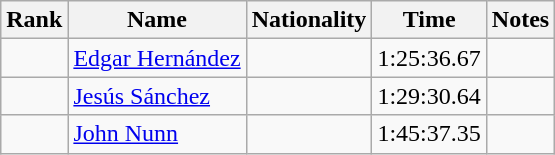<table class="wikitable sortable" style="text-align:center">
<tr>
<th>Rank</th>
<th>Name</th>
<th>Nationality</th>
<th>Time</th>
<th>Notes</th>
</tr>
<tr>
<td align=center></td>
<td align=left><a href='#'>Edgar Hernández</a></td>
<td align=left></td>
<td>1:25:36.67</td>
<td></td>
</tr>
<tr>
<td align=center></td>
<td align=left><a href='#'>Jesús Sánchez</a></td>
<td align=left></td>
<td>1:29:30.64</td>
<td></td>
</tr>
<tr>
<td align=center></td>
<td align=left><a href='#'>John Nunn</a></td>
<td align=left></td>
<td>1:45:37.35</td>
<td></td>
</tr>
</table>
